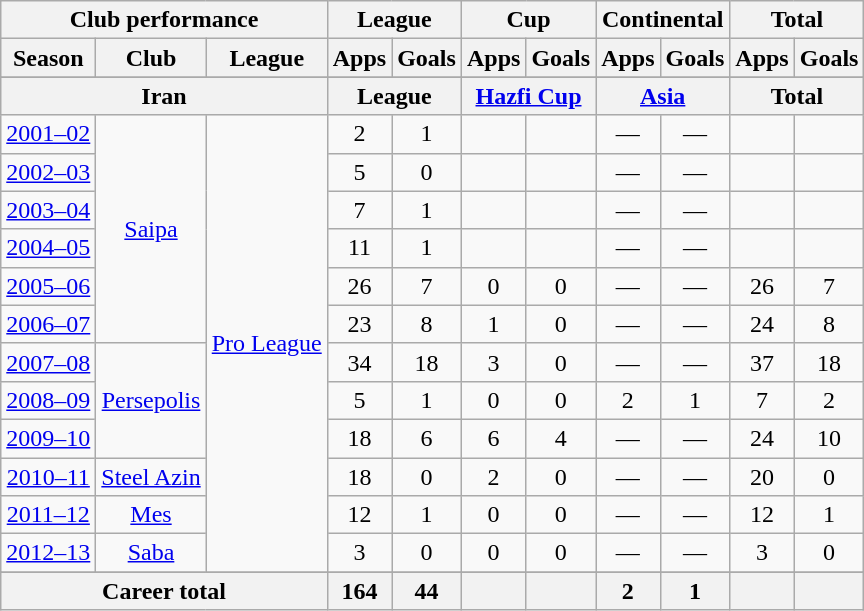<table class="wikitable" style="text-align:center">
<tr>
<th colspan=3>Club performance</th>
<th colspan=2>League</th>
<th colspan=2>Cup</th>
<th colspan=2>Continental</th>
<th colspan=2>Total</th>
</tr>
<tr>
<th>Season</th>
<th>Club</th>
<th>League</th>
<th>Apps</th>
<th>Goals</th>
<th>Apps</th>
<th>Goals</th>
<th>Apps</th>
<th>Goals</th>
<th>Apps</th>
<th>Goals</th>
</tr>
<tr>
</tr>
<tr>
<th colspan=3>Iran</th>
<th colspan=2>League</th>
<th colspan=2><a href='#'>Hazfi Cup</a></th>
<th colspan=2><a href='#'>Asia</a></th>
<th colspan=2>Total</th>
</tr>
<tr>
<td><a href='#'>2001–02</a></td>
<td rowspan="6"><a href='#'>Saipa</a></td>
<td rowspan="12"><a href='#'>Pro League</a></td>
<td>2</td>
<td>1</td>
<td></td>
<td></td>
<td>—</td>
<td>—</td>
<td></td>
<td></td>
</tr>
<tr>
<td><a href='#'>2002–03</a></td>
<td>5</td>
<td>0</td>
<td></td>
<td></td>
<td>—</td>
<td>—</td>
<td></td>
<td></td>
</tr>
<tr>
<td><a href='#'>2003–04</a></td>
<td>7</td>
<td>1</td>
<td></td>
<td></td>
<td>—</td>
<td>—</td>
<td></td>
<td></td>
</tr>
<tr>
<td><a href='#'>2004–05</a></td>
<td>11</td>
<td>1</td>
<td></td>
<td></td>
<td>—</td>
<td>—</td>
<td></td>
<td></td>
</tr>
<tr>
<td><a href='#'>2005–06</a></td>
<td>26</td>
<td>7</td>
<td>0</td>
<td>0</td>
<td>—</td>
<td>—</td>
<td>26</td>
<td>7</td>
</tr>
<tr>
<td><a href='#'>2006–07</a></td>
<td>23</td>
<td>8</td>
<td>1</td>
<td>0</td>
<td>—</td>
<td>—</td>
<td>24</td>
<td>8</td>
</tr>
<tr>
<td><a href='#'>2007–08</a></td>
<td rowspan="3"><a href='#'>Persepolis</a></td>
<td>34</td>
<td>18</td>
<td>3</td>
<td>0</td>
<td>—</td>
<td>—</td>
<td>37</td>
<td>18</td>
</tr>
<tr>
<td><a href='#'>2008–09</a></td>
<td>5</td>
<td>1</td>
<td>0</td>
<td>0</td>
<td>2</td>
<td>1</td>
<td>7</td>
<td>2</td>
</tr>
<tr>
<td><a href='#'>2009–10</a></td>
<td>18</td>
<td>6</td>
<td>6</td>
<td>4</td>
<td>—</td>
<td>—</td>
<td>24</td>
<td>10</td>
</tr>
<tr>
<td><a href='#'>2010–11</a></td>
<td rowspan="1"><a href='#'>Steel Azin</a></td>
<td>18</td>
<td>0</td>
<td>2</td>
<td>0</td>
<td>—</td>
<td>—</td>
<td>20</td>
<td>0</td>
</tr>
<tr>
<td><a href='#'>2011–12</a></td>
<td rowspan="1"><a href='#'>Mes</a></td>
<td>12</td>
<td>1</td>
<td>0</td>
<td>0</td>
<td>—</td>
<td>—</td>
<td>12</td>
<td>1</td>
</tr>
<tr>
<td><a href='#'>2012–13</a></td>
<td rowspan="1"><a href='#'>Saba</a></td>
<td>3</td>
<td>0</td>
<td>0</td>
<td>0</td>
<td>—</td>
<td>—</td>
<td>3</td>
<td>0</td>
</tr>
<tr>
</tr>
<tr>
<th colspan=3>Career total</th>
<th>164</th>
<th>44</th>
<th></th>
<th></th>
<th>2</th>
<th>1</th>
<th></th>
<th></th>
</tr>
</table>
